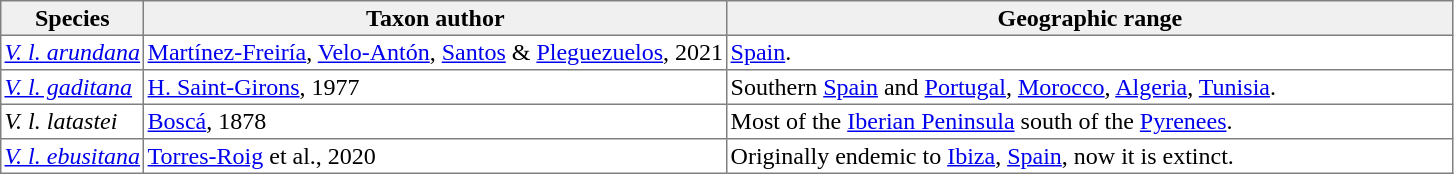<table cellspacing=0 cellpadding=2 border=1 style="border-collapse: collapse;">
<tr>
<th bgcolor="#f0f0f0">Species</th>
<th bgcolor="#f0f0f0">Taxon author</th>
<th bgcolor="#f0f0f0">Geographic range</th>
</tr>
<tr>
<td><em><a href='#'>V. l. arundana</a></em></td>
<td><a href='#'>Martínez-Freiría</a>, <a href='#'>Velo-Antón</a>, <a href='#'>Santos</a> & <a href='#'>Pleguezuelos</a>, 2021</td>
<td style="width:50%"><a href='#'>Spain</a>.</td>
</tr>
<tr>
<td><em><a href='#'>V. l. gaditana</a></em></td>
<td><a href='#'>H. Saint-Girons</a>, 1977</td>
<td style="width:50%">Southern <a href='#'>Spain</a> and <a href='#'>Portugal</a>, <a href='#'>Morocco</a>, <a href='#'>Algeria</a>, <a href='#'>Tunisia</a>.</td>
</tr>
<tr>
<td><em>V. l. latastei</em></td>
<td><a href='#'>Boscá</a>, 1878</td>
<td>Most of the <a href='#'>Iberian Peninsula</a> south of the <a href='#'>Pyrenees</a>.</td>
</tr>
<tr>
<td><em><a href='#'>V. l. ebusitana</a></em></td>
<td><a href='#'>Torres-Roig</a> et al., 2020</td>
<td>Originally endemic to <a href='#'>Ibiza</a>, <a href='#'>Spain</a>, now it is extinct.</td>
</tr>
</table>
